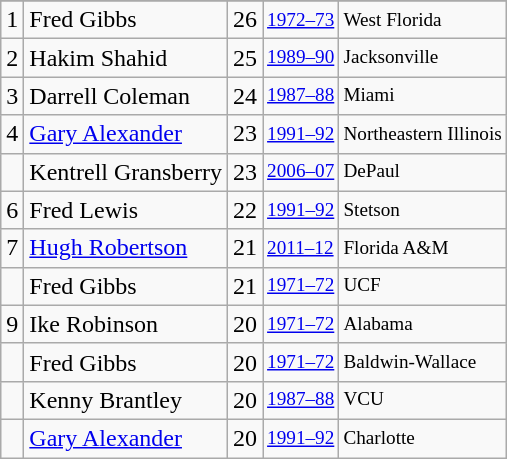<table class="wikitable">
<tr>
</tr>
<tr>
<td>1</td>
<td>Fred Gibbs</td>
<td>26</td>
<td style="font-size:80%;"><a href='#'>1972–73</a></td>
<td style="font-size:80%;">West Florida</td>
</tr>
<tr>
<td>2</td>
<td>Hakim Shahid</td>
<td>25</td>
<td style="font-size:80%;"><a href='#'>1989–90</a></td>
<td style="font-size:80%;">Jacksonville</td>
</tr>
<tr>
<td>3</td>
<td>Darrell Coleman</td>
<td>24</td>
<td style="font-size:80%;"><a href='#'>1987–88</a></td>
<td style="font-size:80%;">Miami</td>
</tr>
<tr>
<td>4</td>
<td><a href='#'>Gary Alexander</a></td>
<td>23</td>
<td style="font-size:80%;"><a href='#'>1991–92</a></td>
<td style="font-size:80%;">Northeastern Illinois</td>
</tr>
<tr>
<td></td>
<td>Kentrell Gransberry</td>
<td>23</td>
<td style="font-size:80%;"><a href='#'>2006–07</a></td>
<td style="font-size:80%;">DePaul</td>
</tr>
<tr>
<td>6</td>
<td>Fred Lewis</td>
<td>22</td>
<td style="font-size:80%;"><a href='#'>1991–92</a></td>
<td style="font-size:80%;">Stetson</td>
</tr>
<tr>
<td>7</td>
<td><a href='#'>Hugh Robertson</a></td>
<td>21</td>
<td style="font-size:80%;"><a href='#'>2011–12</a></td>
<td style="font-size:80%;">Florida A&M</td>
</tr>
<tr>
<td></td>
<td>Fred Gibbs</td>
<td>21</td>
<td style="font-size:80%;"><a href='#'>1971–72</a></td>
<td style="font-size:80%;">UCF</td>
</tr>
<tr>
<td>9</td>
<td>Ike Robinson</td>
<td>20</td>
<td style="font-size:80%;"><a href='#'>1971–72</a></td>
<td style="font-size:80%;">Alabama</td>
</tr>
<tr>
<td></td>
<td>Fred Gibbs</td>
<td>20</td>
<td style="font-size:80%;"><a href='#'>1971–72</a></td>
<td style="font-size:80%;">Baldwin-Wallace</td>
</tr>
<tr>
<td></td>
<td>Kenny Brantley</td>
<td>20</td>
<td style="font-size:80%;"><a href='#'>1987–88</a></td>
<td style="font-size:80%;">VCU</td>
</tr>
<tr>
<td></td>
<td><a href='#'>Gary Alexander</a></td>
<td>20</td>
<td style="font-size:80%;"><a href='#'>1991–92</a></td>
<td style="font-size:80%;">Charlotte</td>
</tr>
</table>
